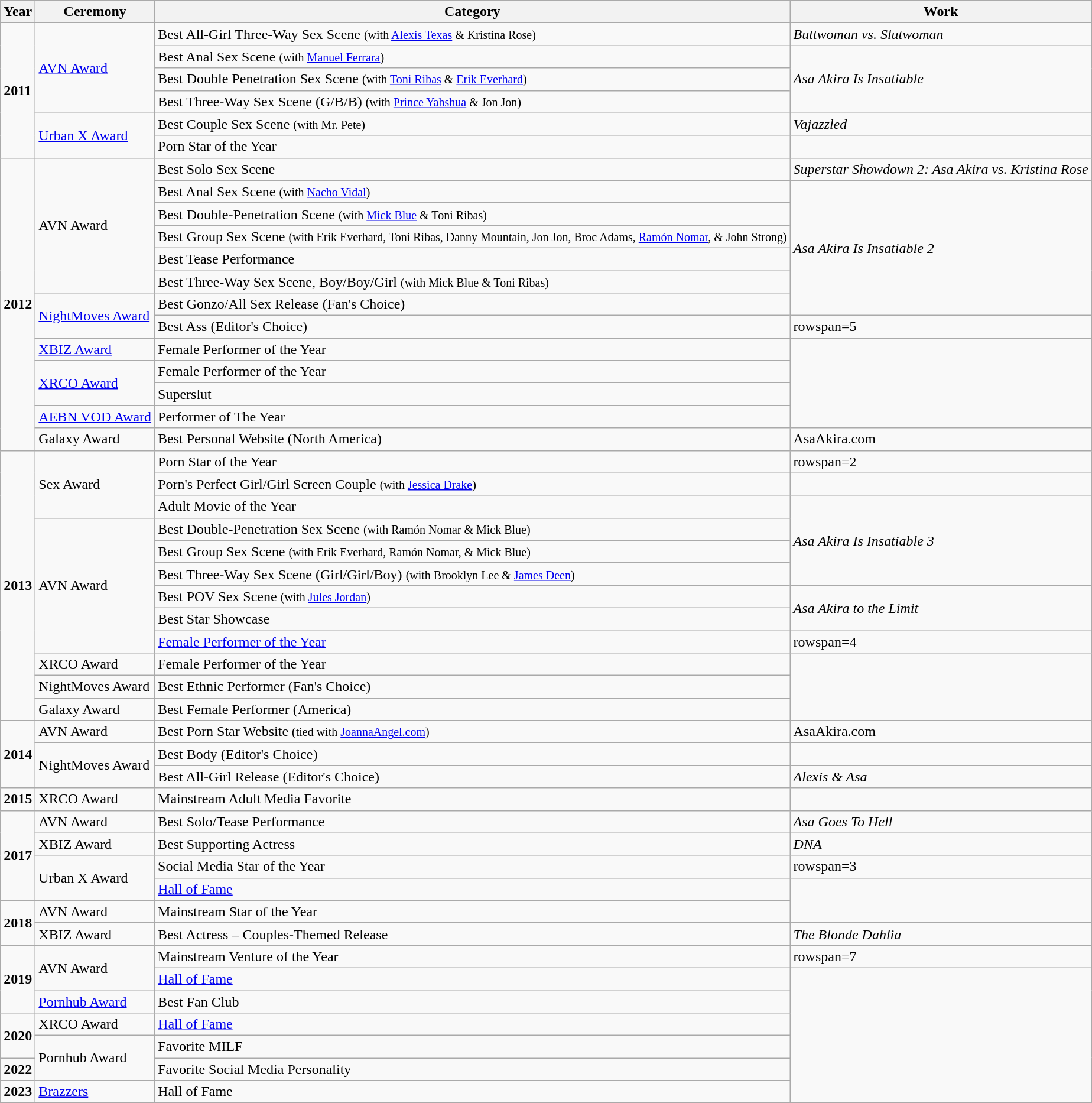<table class="wikitable">
<tr>
<th>Year</th>
<th>Ceremony</th>
<th>Category</th>
<th>Work</th>
</tr>
<tr>
<td rowspan="6"><strong>2011</strong></td>
<td rowspan="4"><a href='#'>AVN Award</a></td>
<td>Best All-Girl Three-Way Sex Scene <small>(with <a href='#'>Alexis Texas</a> & Kristina Rose)</small></td>
<td><em>Buttwoman vs. Slutwoman</em></td>
</tr>
<tr>
<td>Best Anal Sex Scene <small>(with <a href='#'>Manuel Ferrara</a>)</small></td>
<td rowspan="3"><em>Asa Akira Is Insatiable</em></td>
</tr>
<tr>
<td>Best Double Penetration Sex Scene <small>(with <a href='#'>Toni Ribas</a> & <a href='#'>Erik Everhard</a>)</small></td>
</tr>
<tr>
<td>Best Three-Way Sex Scene (G/B/B) <small>(with <a href='#'>Prince Yahshua</a> & Jon Jon)</small></td>
</tr>
<tr>
<td rowspan="2"><a href='#'>Urban X Award</a></td>
<td>Best Couple Sex Scene <small>(with Mr. Pete)</small></td>
<td><em>Vajazzled</em></td>
</tr>
<tr>
<td>Porn Star of the Year</td>
<td></td>
</tr>
<tr>
<td rowspan="13"><strong>2012</strong></td>
<td rowspan="6">AVN Award</td>
<td>Best Solo Sex Scene</td>
<td><em>Superstar Showdown 2: Asa Akira vs. Kristina Rose</em></td>
</tr>
<tr>
<td>Best Anal Sex Scene <small>(with <a href='#'>Nacho Vidal</a>)</small></td>
<td rowspan="6"><em>Asa Akira Is Insatiable 2</em></td>
</tr>
<tr>
<td>Best Double-Penetration Scene <small>(with <a href='#'>Mick Blue</a> & Toni Ribas)</small></td>
</tr>
<tr>
<td>Best Group Sex Scene <small>(with Erik Everhard, Toni Ribas, Danny Mountain, Jon Jon, Broc Adams, <a href='#'>Ramón Nomar</a>, & John Strong)</small></td>
</tr>
<tr>
<td>Best Tease Performance</td>
</tr>
<tr>
<td>Best Three-Way Sex Scene, Boy/Boy/Girl <small>(with Mick Blue & Toni Ribas)</small></td>
</tr>
<tr>
<td rowspan=2><a href='#'>NightMoves Award</a></td>
<td>Best Gonzo/All Sex Release (Fan's Choice)</td>
</tr>
<tr>
<td>Best Ass (Editor's Choice)</td>
<td>rowspan=5 </td>
</tr>
<tr>
<td><a href='#'>XBIZ Award</a></td>
<td>Female Performer of the Year</td>
</tr>
<tr>
<td rowspan="2"><a href='#'>XRCO Award</a></td>
<td>Female Performer of the Year</td>
</tr>
<tr>
<td>Superslut</td>
</tr>
<tr>
<td><a href='#'>AEBN VOD Award</a></td>
<td>Performer of The Year</td>
</tr>
<tr>
<td>Galaxy Award</td>
<td>Best Personal Website (North America)</td>
<td>AsaAkira.com</td>
</tr>
<tr>
<td rowspan="12"><strong>2013</strong></td>
<td rowspan="3">Sex Award</td>
<td>Porn Star of the Year</td>
<td>rowspan=2 </td>
</tr>
<tr>
<td>Porn's Perfect Girl/Girl Screen Couple <small>(with <a href='#'>Jessica Drake</a>)</small></td>
</tr>
<tr>
<td>Adult Movie of the Year</td>
<td rowspan="4"><em>Asa Akira Is Insatiable 3</em></td>
</tr>
<tr>
<td rowspan="6">AVN Award</td>
<td>Best Double-Penetration Sex Scene <small>(with Ramón Nomar & Mick Blue)</small></td>
</tr>
<tr>
<td>Best Group Sex Scene <small>(with Erik Everhard, Ramón Nomar, & Mick Blue)</small></td>
</tr>
<tr>
<td>Best Three-Way Sex Scene (Girl/Girl/Boy) <small>(with Brooklyn Lee & <a href='#'>James Deen</a>)</small></td>
</tr>
<tr>
<td>Best POV Sex Scene <small>(with <a href='#'>Jules Jordan</a>)</small></td>
<td rowspan="2"><em>Asa Akira to the Limit</em></td>
</tr>
<tr>
<td>Best Star Showcase</td>
</tr>
<tr>
<td><a href='#'>Female Performer of the Year</a></td>
<td>rowspan=4 </td>
</tr>
<tr>
<td>XRCO Award</td>
<td>Female Performer of the Year</td>
</tr>
<tr>
<td>NightMoves Award</td>
<td>Best Ethnic Performer (Fan's Choice)</td>
</tr>
<tr>
<td>Galaxy Award</td>
<td>Best Female Performer (America)</td>
</tr>
<tr>
<td rowspan="3"><strong>2014</strong></td>
<td>AVN Award</td>
<td>Best Porn Star Website <small>(tied with <a href='#'>JoannaAngel.com</a>)</small></td>
<td>AsaAkira.com</td>
</tr>
<tr>
<td rowspan=2>NightMoves Award</td>
<td>Best Body (Editor's Choice)</td>
<td></td>
</tr>
<tr>
<td>Best All-Girl Release (Editor's Choice)</td>
<td><em>Alexis & Asa</em></td>
</tr>
<tr>
<td><strong>2015</strong></td>
<td>XRCO Award</td>
<td>Mainstream Adult Media Favorite</td>
<td></td>
</tr>
<tr>
<td rowspan="4"><strong>2017</strong></td>
<td>AVN Award</td>
<td>Best Solo/Tease Performance</td>
<td><em>Asa Goes To Hell</em></td>
</tr>
<tr>
<td>XBIZ Award</td>
<td>Best Supporting Actress</td>
<td><em>DNA</em></td>
</tr>
<tr>
<td rowspan=2>Urban X Award</td>
<td>Social Media Star of the Year</td>
<td>rowspan=3 </td>
</tr>
<tr>
<td><a href='#'>Hall of Fame</a></td>
</tr>
<tr>
<td rowspan="2"><strong>2018</strong></td>
<td>AVN Award</td>
<td>Mainstream Star of the Year</td>
</tr>
<tr>
<td>XBIZ Award</td>
<td>Best Actress – Couples-Themed Release</td>
<td><em>The Blonde Dahlia</em></td>
</tr>
<tr>
<td rowspan="3"><strong>2019</strong></td>
<td rowspan="2">AVN Award</td>
<td>Mainstream Venture of the Year</td>
<td>rowspan=7 </td>
</tr>
<tr>
<td><a href='#'>Hall of Fame</a></td>
</tr>
<tr>
<td><a href='#'>Pornhub Award</a></td>
<td>Best Fan Club</td>
</tr>
<tr>
<td rowspan="2"><strong>2020</strong></td>
<td>XRCO Award</td>
<td><a href='#'>Hall of Fame</a></td>
</tr>
<tr>
<td rowspan="2">Pornhub Award</td>
<td>Favorite MILF</td>
</tr>
<tr>
<td><strong>2022</strong></td>
<td>Favorite Social Media Personality</td>
</tr>
<tr>
<td><strong>2023</strong></td>
<td><a href='#'>Brazzers</a></td>
<td>Hall of Fame</td>
</tr>
</table>
